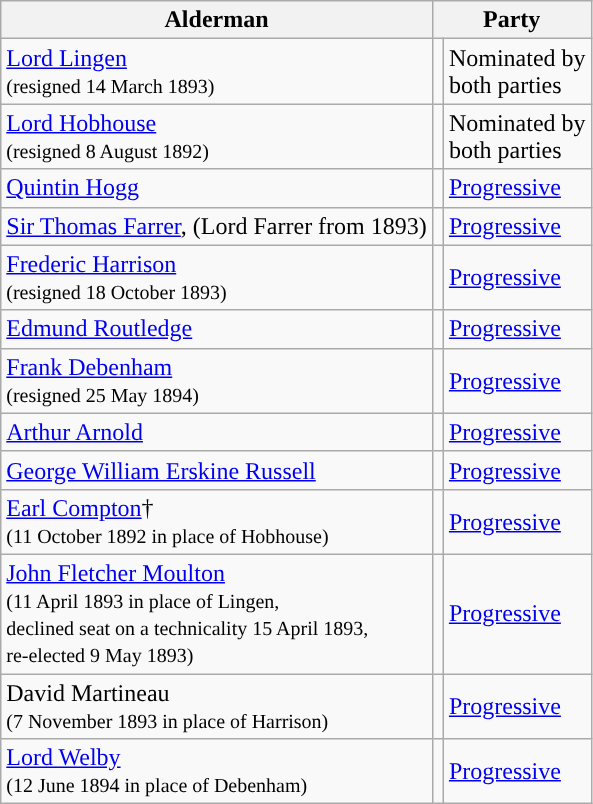<table class="wikitable">
<tr>
<th>Alderman</th>
<th colspan=2!>Party</th>
</tr>
<tr>
<td><a href='#'>Lord Lingen</a><small><br> (resigned 14 March 1893)</small></td>
<td></td>
<td>Nominated by <br>both parties</td>
</tr>
<tr>
<td><a href='#'>Lord Hobhouse</a><small><br> (resigned 8 August 1892)</small></td>
<td></td>
<td>Nominated by <br>both parties</td>
</tr>
<tr>
<td><a href='#'>Quintin Hogg</a></td>
<td style="background-color: "></td>
<td><a href='#'>Progressive</a></td>
</tr>
<tr>
<td><a href='#'>Sir Thomas Farrer</a>, (Lord Farrer from 1893)</td>
<td style="background-color: "></td>
<td><a href='#'>Progressive</a></td>
</tr>
<tr>
<td><a href='#'>Frederic Harrison</a><small><br> (resigned 18 October 1893)</small></td>
<td style="background-color: "></td>
<td><a href='#'>Progressive</a></td>
</tr>
<tr>
<td><a href='#'>Edmund Routledge</a></td>
<td style="background-color: "></td>
<td><a href='#'>Progressive</a></td>
</tr>
<tr>
<td><a href='#'>Frank Debenham</a><small><br>(resigned 25 May 1894)</small></td>
<td style="background-color: "></td>
<td><a href='#'>Progressive</a></td>
</tr>
<tr>
<td><a href='#'>Arthur Arnold</a></td>
<td style="background-color: "></td>
<td><a href='#'>Progressive</a></td>
</tr>
<tr>
<td><a href='#'>George William Erskine Russell</a></td>
<td style="background-color: "></td>
<td><a href='#'>Progressive</a></td>
</tr>
<tr>
<td><a href='#'>Earl Compton</a>†<small><br>(11 October 1892 in place of Hobhouse)</small></td>
<td style="background-color: "></td>
<td><a href='#'>Progressive</a></td>
</tr>
<tr>
<td><a href='#'>John Fletcher Moulton</a><small><br>(11 April 1893 in place of Lingen, <br>declined seat on a technicality 15 April 1893, <br>re-elected 9 May 1893)</small></td>
<td style="background-color: "></td>
<td><a href='#'>Progressive</a></td>
</tr>
<tr>
<td>David Martineau<small><br>(7 November 1893 in place of Harrison)</small></td>
<td style="background-color: "></td>
<td><a href='#'>Progressive</a></td>
</tr>
<tr>
<td><a href='#'>Lord Welby</a><small><br>(12 June 1894 in place of Debenham)</small></td>
<td style="background-color: "></td>
<td><a href='#'>Progressive</a></td>
</tr>
</table>
